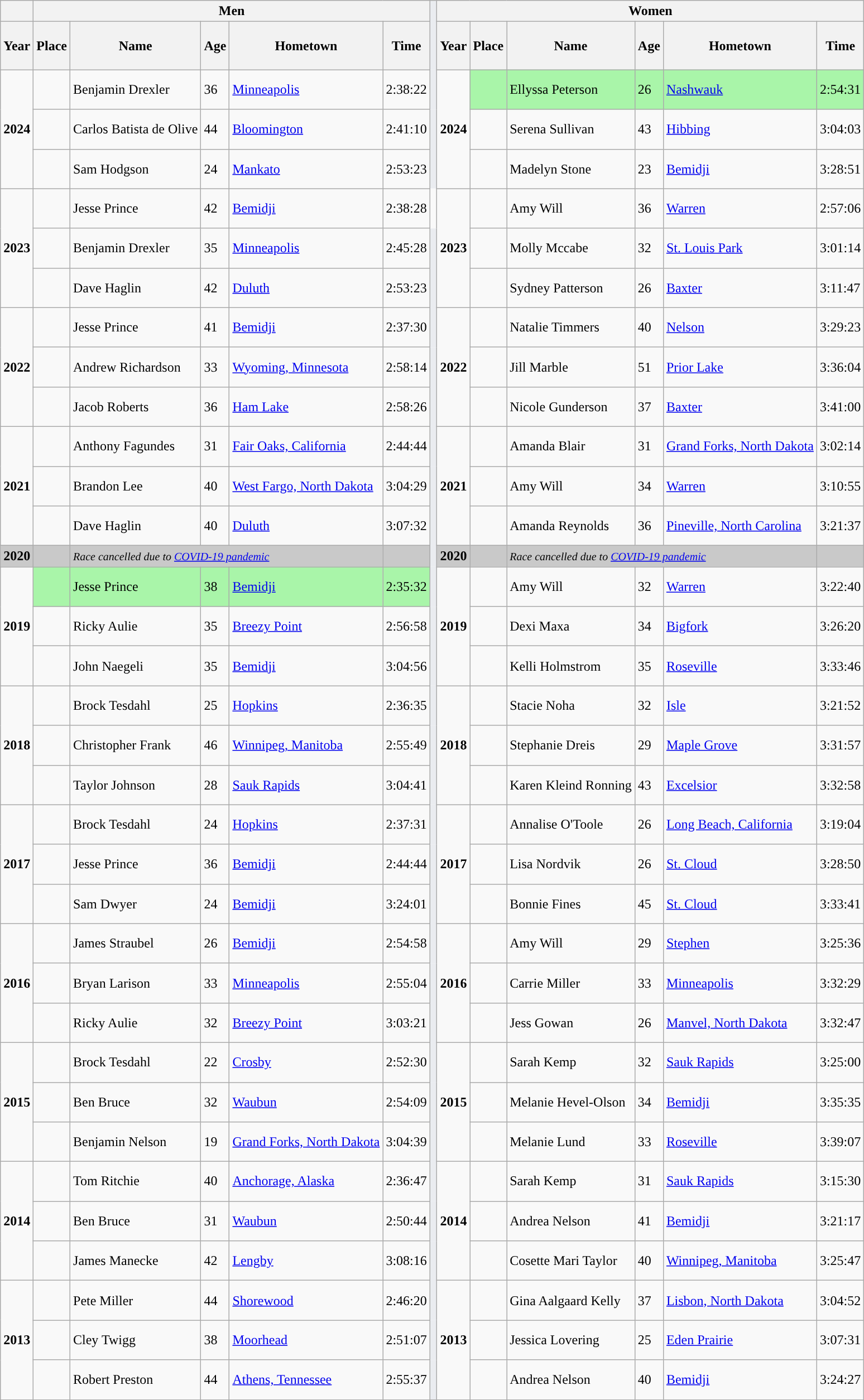<table class="wikitable sortable" style="font-size=95%;">
<tr>
<th colspan=1></th>
<th colspan=5>Men</th>
<th colspan=1 style="border:none; background:#eaecf0;"></th>
<th colspan=6>Women</th>
</tr>
<tr>
<th>Year</th>
<th scope="col" height="50px">Place</th>
<th>Name</th>
<th>Age</th>
<th>Hometown</th>
<th>Time</th>
<th scope="col" class="unsortable" width="1px" style="border:none; background:#eaecf0;"></th>
<th>Year</th>
<th>Place</th>
<th>Name</th>
<th>Age</th>
<th>Hometown</th>
<th>Time</th>
</tr>
<tr>
<td rowspan=3><strong>2024</strong></td>
<td style="text-align:center;height:40px"></td>
<td data-sort-value="Drexler, Benjamin">Benjamin Drexler</td>
<td>36</td>
<td><a href='#'>Minneapolis</a></td>
<td>2:38:22</td>
<td style="border:none; background:#eaecf0;"></td>
<td rowspan=3><strong>2024</strong></td>
<td style="text-align:center;height:40px" bgcolor=#A9F5A9></td>
<td bgcolor=#A9F5A9 data-sort-value="Peterson, Ellyssa">Ellyssa Peterson</td>
<td bgcolor=#A9F5A9>26</td>
<td bgcolor=#A9F5A9><a href='#'>Nashwauk</a></td>
<td bgcolor=#A9F5A9>2:54:31</td>
</tr>
<tr>
<td style="text-align:center;height:40px"></td>
<td data-sort-value="Batista de Olive, Carlos">Carlos Batista de Olive</td>
<td>44</td>
<td><a href='#'>Bloomington</a></td>
<td>2:41:10</td>
<td style="border:none; background:#eaecf0;"></td>
<td style="text-align:center;height:40px"></td>
<td data-sort-value="Sullivan, Serena">Serena Sullivan</td>
<td>43</td>
<td><a href='#'>Hibbing</a></td>
<td>3:04:03</td>
</tr>
<tr>
<td style="text-align:center;height:40px"></td>
<td data-sort-value="Hodgson, Sam">Sam Hodgson</td>
<td>24</td>
<td><a href='#'>Mankato</a></td>
<td>2:53:23</td>
<td style="border:none; background:#eaecf0;"></td>
<td style="text-align:center;height:40px"></td>
<td data-sort-value="Stone, Madelyn">Madelyn Stone</td>
<td>23</td>
<td><a href='#'>Bemidji</a></td>
<td>3:28:51</td>
</tr>
<tr>
<td rowspan=3><strong>2023</strong></td>
<td style="text-align:center;height:40px"></td>
<td data-sort-value="Prince, Jesse">Jesse Prince</td>
<td>42</td>
<td><a href='#'>Bemidji</a></td>
<td>2:38:28</td>
<td style="border:none;"></td>
<td rowspan=3><strong>2023</strong></td>
<td style="text-align:center;height:40px"></td>
<td data-sort-value="Will, Amy">Amy Will</td>
<td>36</td>
<td><a href='#'>Warren</a></td>
<td>2:57:06</td>
</tr>
<tr>
<td style="text-align:center;height:40px"></td>
<td data-sort-value="Drexler, Benjamin">Benjamin Drexler</td>
<td>35</td>
<td><a href='#'>Minneapolis</a></td>
<td>2:45:28</td>
<td style="border:none; background:#eaecf0;"></td>
<td style="text-align:center;height:40px"></td>
<td data-sort-value="McCabe, Molly">Molly Mccabe</td>
<td>32</td>
<td><a href='#'>St. Louis Park</a></td>
<td>3:01:14</td>
</tr>
<tr>
<td style="text-align:center;height:40px"></td>
<td data-sort-value="Haglin, Dave">Dave Haglin</td>
<td>42</td>
<td><a href='#'>Duluth</a></td>
<td>2:53:23</td>
<td style="border:none; background:#eaecf0;"></td>
<td style="text-align:center;height:40px"></td>
<td data-sort-value="Patterson, Sydney">Sydney Patterson</td>
<td>26</td>
<td><a href='#'>Baxter</a></td>
<td>3:11:47</td>
</tr>
<tr>
<td rowspan=3><strong>2022</strong></td>
<td style="text-align:center;height:40px"></td>
<td data-sort-value="Prince, Jesse">Jesse Prince</td>
<td>41</td>
<td><a href='#'>Bemidji</a></td>
<td>2:37:30</td>
<td style="border:none; background:#eaecf0;"></td>
<td rowspan=3><strong>2022</strong></td>
<td style="text-align:center;height:40px"></td>
<td data-sort-value="Timmers, Natalie">Natalie Timmers</td>
<td>40</td>
<td><a href='#'>Nelson</a></td>
<td>3:29:23</td>
</tr>
<tr>
<td style="text-align:center;height:40px"></td>
<td data-sort-value="Richardson, Andrew">Andrew Richardson</td>
<td>33</td>
<td><a href='#'>Wyoming, Minnesota</a></td>
<td>2:58:14</td>
<td style="border:none; background:#eaecf0;"></td>
<td style="text-align:center;height:40px"></td>
<td data-sort-value="Marble, Jill">Jill Marble</td>
<td>51</td>
<td><a href='#'>Prior Lake</a></td>
<td>3:36:04</td>
</tr>
<tr>
<td style="text-align:center;height:40px"></td>
<td data-sort-value="Roberts, Jacob">Jacob Roberts</td>
<td>36</td>
<td><a href='#'>Ham Lake</a></td>
<td>2:58:26</td>
<td style="border:none; background:#eaecf0;"></td>
<td style="text-align:center;height:40px"></td>
<td data-sort-value="Gunderson, Nicole">Nicole Gunderson</td>
<td>37</td>
<td><a href='#'>Baxter</a></td>
<td>3:41:00</td>
</tr>
<tr>
<td rowspan=3><strong>2021</strong></td>
<td style="text-align:center;height:40px"></td>
<td data-sort-value="Fagundes, Anthony">Anthony Fagundes</td>
<td>31</td>
<td><a href='#'>Fair Oaks, California</a></td>
<td>2:44:44</td>
<td style="border:none; background:#eaecf0;"></td>
<td rowspan=3><strong>2021</strong></td>
<td style="text-align:center;height:40px"></td>
<td data-sort-value="Blair, Amanda">Amanda Blair</td>
<td>31</td>
<td><a href='#'>Grand Forks, North Dakota</a></td>
<td>3:02:14</td>
</tr>
<tr>
<td style="text-align:center;height:40px"></td>
<td data-sort-value="Lee, Brandon">Brandon Lee</td>
<td>40</td>
<td><a href='#'>West Fargo, North Dakota</a></td>
<td>3:04:29</td>
<td style="border:none; background:#eaecf0;"></td>
<td style="text-align:center;height:40px"></td>
<td data-sort-value="Will, Amy">Amy Will</td>
<td>34</td>
<td><a href='#'>Warren</a></td>
<td>3:10:55</td>
</tr>
<tr>
<td style="text-align:center;height:40px"></td>
<td data-sort-value="Haglin, Dave">Dave Haglin</td>
<td>40</td>
<td><a href='#'>Duluth</a></td>
<td>3:07:32</td>
<td style="border:none; background:#eaecf0;"></td>
<td style="text-align:center;height:40px"></td>
<td data-sort-value="Reynolds, Amanda">Amanda Reynolds</td>
<td>36</td>
<td><a href='#'>Pineville, North Carolina</a></td>
<td>3:21:37</td>
</tr>
<tr>
<td bgcolor=#c9c9c9><strong>2020</strong></td>
<td bgcolor=#c9c9c9 data-sort-value="ZZZ"></td>
<td colspan=3 bgcolor=#c9c9c9 data-sort-value="ZZZ"><small><em>Race cancelled due to <a href='#'>COVID-19 pandemic</a></em></small></td>
<td data-sort-value="99:99:99" bgcolor=#c9c9c9></td>
<td style="border:none; background:#eaecf0;"></td>
<td bgcolor=#c9c9c9><strong>2020</strong></td>
<td bgcolor=#c9c9c9 data-sort-value="ZZZ"></td>
<td colspan=3 bgcolor=#c9c9c9 data-sort-value="ZZZ"><small><em>Race cancelled due to <a href='#'>COVID-19 pandemic</a></em></small></td>
<td data-sort-value="99:99:99" bgcolor=#c9c9c9></td>
</tr>
<tr>
<td rowspan=3><strong>2019</strong></td>
<td style="text-align:center;height:40px" bgcolor=#A9F5A9></td>
<td data-sort-value="Prince, Jesse" bgcolor=#A9F5A9>Jesse Prince</td>
<td bgcolor=#A9F5A9>38</td>
<td bgcolor=#A9F5A9><a href='#'>Bemidji</a></td>
<td bgcolor=#A9F5A9>2:35:32</td>
<td style="border:none; background:#eaecf0;"></td>
<td rowspan=3><strong>2019</strong></td>
<td style="text-align:center;height:40px"></td>
<td data-sort-value="Will, Amy">Amy Will</td>
<td>32</td>
<td><a href='#'>Warren</a></td>
<td>3:22:40</td>
</tr>
<tr>
<td style="text-align:center;height:40px"></td>
<td data-sort-value="Aulie, Ricky">Ricky Aulie</td>
<td>35</td>
<td><a href='#'>Breezy Point</a></td>
<td>2:56:58</td>
<td style="border:none; background:#eaecf0;"></td>
<td style="text-align:center;height:40px"></td>
<td data-sort-value="Maxa, Dexi">Dexi Maxa</td>
<td>34</td>
<td><a href='#'>Bigfork</a></td>
<td>3:26:20</td>
</tr>
<tr>
<td style="text-align:center;height:40px"></td>
<td data-sort-value="Naegeli, John">John Naegeli</td>
<td>35</td>
<td><a href='#'>Bemidji</a></td>
<td>3:04:56</td>
<td style="border:none; background:#eaecf0;"></td>
<td style="text-align:center;height:40px"></td>
<td data-sort-value="Holmstrom, Kelli">Kelli Holmstrom</td>
<td>35</td>
<td><a href='#'>Roseville</a></td>
<td>3:33:46</td>
</tr>
<tr>
<td rowspan=3><strong>2018</strong></td>
<td style="text-align:center;height:40px"></td>
<td data-sort-value="Tesdahl, Brock">Brock Tesdahl</td>
<td>25</td>
<td><a href='#'>Hopkins</a></td>
<td>2:36:35</td>
<td style="border:none; background:#eaecf0;"></td>
<td rowspan=3><strong>2018</strong></td>
<td style="text-align:center;height:40px"></td>
<td data-sort-value="Noha, Stacie">Stacie Noha</td>
<td>32</td>
<td><a href='#'>Isle</a></td>
<td>3:21:52</td>
</tr>
<tr>
<td style="text-align:center;height:40px"></td>
<td data-sort-value="Frank, Christopher">Christopher Frank</td>
<td>46</td>
<td><a href='#'>Winnipeg, Manitoba</a></td>
<td>2:55:49</td>
<td style="border:none; background:#eaecf0;"></td>
<td style="text-align:center;height:40px"></td>
<td data-sort-value="Dreis, Stephanie">Stephanie Dreis</td>
<td>29</td>
<td><a href='#'>Maple Grove</a></td>
<td>3:31:57</td>
</tr>
<tr>
<td style="text-align:center;height:40px"></td>
<td data-sort-value="Johnson, Taylor">Taylor Johnson</td>
<td>28</td>
<td><a href='#'>Sauk Rapids</a></td>
<td>3:04:41</td>
<td style="border:none; background:#eaecf0;"></td>
<td style="text-align:center;height:40px"></td>
<td data-sort-value="Kleind Ronning, Karen">Karen Kleind Ronning</td>
<td>43</td>
<td><a href='#'>Excelsior</a></td>
<td>3:32:58</td>
</tr>
<tr>
<td rowspan=3><strong>2017</strong></td>
<td style="text-align:center;height:40px"></td>
<td data-sort-value="Tesdahl, Brock">Brock Tesdahl</td>
<td>24</td>
<td><a href='#'>Hopkins</a></td>
<td>2:37:31</td>
<td style="border:none; background:#eaecf0;"></td>
<td rowspan=3><strong>2017</strong></td>
<td style="text-align:center;height:40px"></td>
<td data-sort-value="O'Toole, Annalise">Annalise O'Toole</td>
<td>26</td>
<td><a href='#'>Long Beach, California</a></td>
<td>3:19:04</td>
</tr>
<tr>
<td style="text-align:center;height:40px"></td>
<td data-sort-value="Prince, Jesse">Jesse Prince</td>
<td>36</td>
<td><a href='#'>Bemidji</a></td>
<td>2:44:44</td>
<td style="border:none; background:#eaecf0;"></td>
<td style="text-align:center;height:40px"></td>
<td data-sort-value="Nordvik, Lisa">Lisa Nordvik</td>
<td>26</td>
<td><a href='#'>St. Cloud</a></td>
<td>3:28:50</td>
</tr>
<tr>
<td style="text-align:center;height:40px"></td>
<td data-sort-value="Dwyer, Sam">Sam Dwyer</td>
<td>24</td>
<td><a href='#'>Bemidji</a></td>
<td>3:24:01</td>
<td style="border:none; background:#eaecf0;"></td>
<td style="text-align:center;height:40px"></td>
<td data-sort-value="Fines, Bonnie">Bonnie Fines</td>
<td>45</td>
<td><a href='#'>St. Cloud</a></td>
<td>3:33:41</td>
</tr>
<tr>
<td rowspan=3><strong>2016</strong></td>
<td style="text-align:center;height:40px"></td>
<td data-sort-value="Straubel, James">James Straubel</td>
<td>26</td>
<td><a href='#'>Bemidji</a></td>
<td>2:54:58</td>
<td style="border:none; background:#eaecf0;"></td>
<td rowspan=3><strong>2016</strong></td>
<td style="text-align:center;height:40px"></td>
<td data-sort-value="Will, Amy">Amy Will</td>
<td>29</td>
<td><a href='#'>Stephen</a></td>
<td>3:25:36</td>
</tr>
<tr>
<td style="text-align:center;height:40px"></td>
<td data-sort-value="Larison, Bryan">Bryan Larison</td>
<td>33</td>
<td><a href='#'>Minneapolis</a></td>
<td>2:55:04</td>
<td style="border:none; background:#eaecf0;"></td>
<td style="text-align:center;height:40px"></td>
<td data-sort-value="Miller, Carrie">Carrie Miller</td>
<td>33</td>
<td><a href='#'>Minneapolis</a></td>
<td>3:32:29</td>
</tr>
<tr>
<td style="text-align:center;height:40px"></td>
<td data-sort-value="Aulie, Ricky">Ricky Aulie</td>
<td>32</td>
<td><a href='#'>Breezy Point</a></td>
<td>3:03:21</td>
<td style="border:none; background:#eaecf0;"></td>
<td style="text-align:center;height:40px"></td>
<td data-sort-value="Gowan, Jess">Jess Gowan</td>
<td>26</td>
<td><a href='#'>Manvel, North Dakota</a></td>
<td>3:32:47</td>
</tr>
<tr>
<td rowspan=3><strong>2015</strong></td>
<td style="text-align:center;height:40px"></td>
<td data-sort-value="Tesdahl, Brock">Brock Tesdahl</td>
<td>22</td>
<td><a href='#'>Crosby</a></td>
<td>2:52:30</td>
<td style="border:none; background:#eaecf0;"></td>
<td rowspan=3><strong>2015</strong></td>
<td style="text-align:center;height:40px"></td>
<td data-sort-value="Kemp, Sarah">Sarah Kemp</td>
<td>32</td>
<td><a href='#'>Sauk Rapids</a></td>
<td>3:25:00</td>
</tr>
<tr>
<td style="text-align:center;height:40px"></td>
<td data-sort-value="Bruce, Ben">Ben Bruce</td>
<td>32</td>
<td><a href='#'>Waubun</a></td>
<td>2:54:09</td>
<td style="border:none; background:#eaecf0;"></td>
<td style="text-align:center;height:40px"></td>
<td data-sort-value="Hevel-Olson, Melanie">Melanie Hevel-Olson</td>
<td>34</td>
<td><a href='#'>Bemidji</a></td>
<td>3:35:35</td>
</tr>
<tr>
<td style="text-align:center;height:40px"></td>
<td data-sort-value="Nelson, Benjamin">Benjamin Nelson</td>
<td>19</td>
<td><a href='#'>Grand Forks, North Dakota</a></td>
<td>3:04:39</td>
<td style="border:none; background:#eaecf0;"></td>
<td style="text-align:center;height:40px"></td>
<td data-sort-value="Lund, Melanie">Melanie Lund</td>
<td>33</td>
<td><a href='#'>Roseville</a></td>
<td>3:39:07</td>
</tr>
<tr>
<td rowspan=3><strong>2014</strong></td>
<td style="text-align:center;height:40px"></td>
<td data-sort-value="Ritchie, Tom">Tom Ritchie</td>
<td>40</td>
<td><a href='#'>Anchorage, Alaska</a></td>
<td>2:36:47</td>
<td style="border:none; background:#eaecf0;"></td>
<td rowspan=3><strong>2014</strong></td>
<td style="text-align:center;height:40px"></td>
<td data-sort-value="Kemp, Sarah">Sarah Kemp</td>
<td>31</td>
<td><a href='#'>Sauk Rapids</a></td>
<td>3:15:30</td>
</tr>
<tr>
<td style="text-align:center;height:40px"></td>
<td data-sort-value="Bruce, Ben">Ben Bruce</td>
<td>31</td>
<td><a href='#'>Waubun</a></td>
<td>2:50:44</td>
<td style="border:none; background:#eaecf0;"></td>
<td style="text-align:center;height:40px"></td>
<td data-sort-value="Nelson, Andrea">Andrea Nelson</td>
<td>41</td>
<td><a href='#'>Bemidji</a></td>
<td>3:21:17</td>
</tr>
<tr>
<td style="text-align:center;height:40px"></td>
<td data-sort-value="Manecke, James">James Manecke</td>
<td>42</td>
<td><a href='#'>Lengby</a></td>
<td>3:08:16</td>
<td style="border:none; background:#eaecf0;"></td>
<td style="text-align:center;height:40px"></td>
<td data-sort-value="Mari Taylor, Cosette">Cosette Mari Taylor</td>
<td>40</td>
<td><a href='#'>Winnipeg, Manitoba</a></td>
<td>3:25:47</td>
</tr>
<tr>
<td rowspan=3><strong>2013</strong></td>
<td style="text-align:center;height:40px"></td>
<td data-sort-value="Miller, Peter">Pete Miller</td>
<td>44</td>
<td><a href='#'>Shorewood</a></td>
<td>2:46:20</td>
<td style="border:none; background:#eaecf0;"></td>
<td rowspan=3><strong>2013</strong></td>
<td style="text-align:center;height:40px"></td>
<td data-sort-value="Aalgaard Kelly, Gina">Gina Aalgaard Kelly</td>
<td>37</td>
<td><a href='#'>Lisbon, North Dakota</a></td>
<td>3:04:52</td>
</tr>
<tr>
<td style="text-align:center;height:40px"></td>
<td data-sort-value="Twigg, Cley">Cley Twigg</td>
<td>38</td>
<td><a href='#'>Moorhead</a></td>
<td>2:51:07</td>
<td style="border:none; background:#eaecf0;"></td>
<td style="text-align:center;height:40px"></td>
<td data-sort-value="Lovering, Jessica">Jessica Lovering</td>
<td>25</td>
<td><a href='#'>Eden Prairie</a></td>
<td>3:07:31</td>
</tr>
<tr>
<td style="text-align:center;height:40px"></td>
<td data-sort-value="Preston, Robert">Robert Preston</td>
<td>44</td>
<td><a href='#'>Athens, Tennessee</a></td>
<td>2:55:37</td>
<td style="border:none; background:#eaecf0;"></td>
<td style="text-align:center;height:40px"></td>
<td data-sort-value="Nelson, Andrea">Andrea Nelson</td>
<td>40</td>
<td><a href='#'>Bemidji</a></td>
<td>3:24:27</td>
</tr>
</table>
